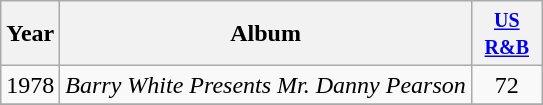<table class="wikitable">
<tr>
<th>Year</th>
<th>Album</th>
<th width="40"><small><a href='#'>US R&B</a></small><br></th>
</tr>
<tr>
<td>1978</td>
<td><em>Barry White Presents Mr. Danny Pearson</em></td>
<td align=center>72</td>
</tr>
<tr>
</tr>
</table>
